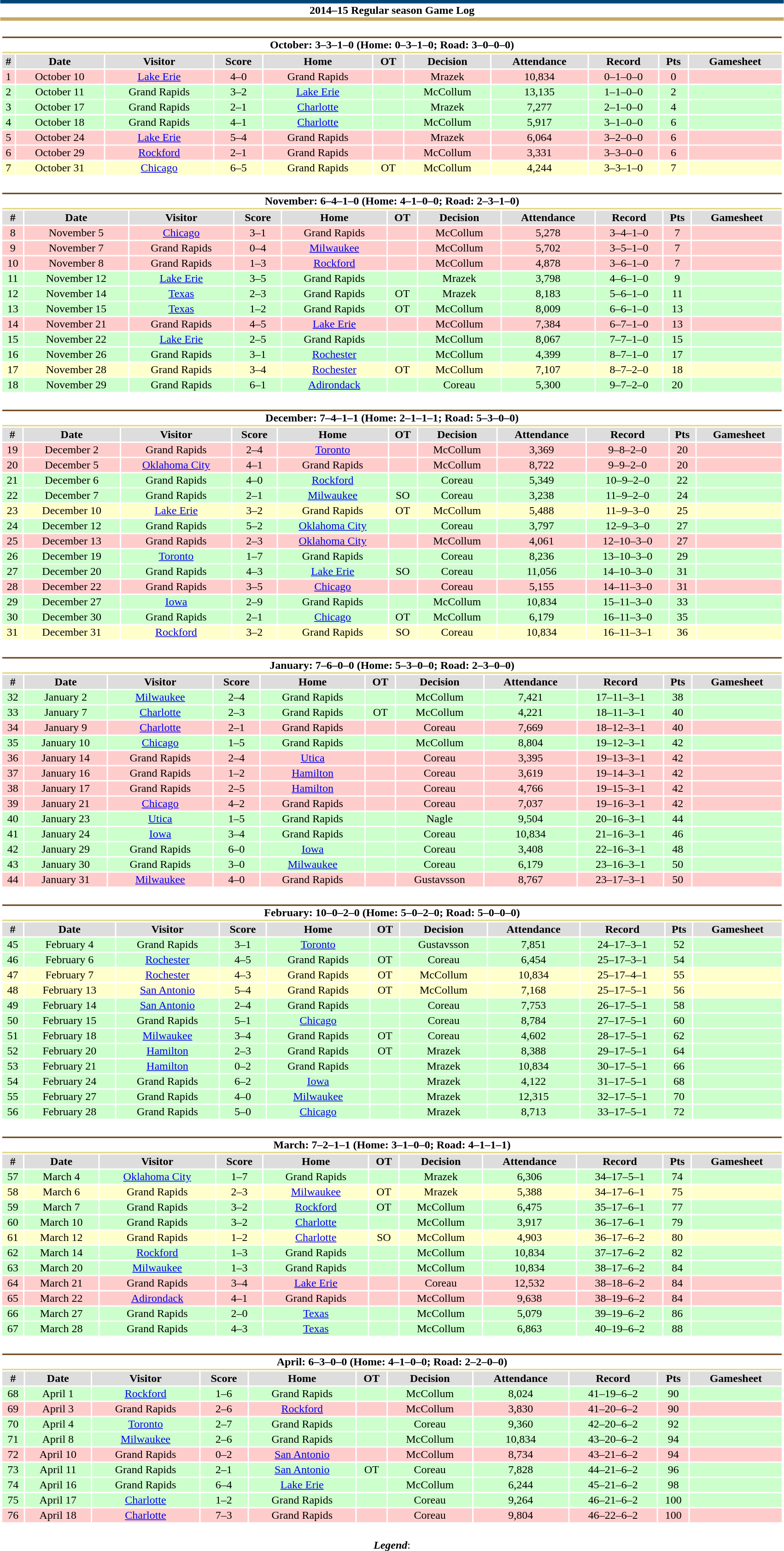<table class="toccolours" style="width:90%; clear:both; margin:1.5em auto; text-align:center;">
<tr>
<th colspan="11" style="background:#fff; border-top:#004677 5px solid; border-bottom:#C7A963 5px solid;">2014–15 Regular season Game Log</th>
</tr>
<tr>
<td colspan=11><br><table class="toccolours collapsible collapsed" style="width:100%;">
<tr>
<th colspan="11" style="background:#fff; border-top:#643b0f 2px solid; border-bottom:#e0d67d 2px solid;">October: 3–3–1–0 (Home: 0–3–1–0; Road: 3–0–0–0)</th>
</tr>
<tr style="text-align:center; background:#ddd;">
<th>#</th>
<th>Date</th>
<th>Visitor</th>
<th>Score</th>
<th>Home</th>
<th>OT</th>
<th>Decision</th>
<th>Attendance</th>
<th>Record</th>
<th>Pts</th>
<th>Gamesheet</th>
</tr>
<tr align="center" bgcolor="#fcc">
<td>1</td>
<td>October 10</td>
<td><a href='#'>Lake Erie</a></td>
<td>4–0</td>
<td>Grand Rapids</td>
<td></td>
<td>Mrazek</td>
<td>10,834</td>
<td>0–1–0–0</td>
<td>0</td>
<td></td>
</tr>
<tr align="center" bgcolor="#cfc">
<td>2</td>
<td>October 11</td>
<td>Grand Rapids</td>
<td>3–2</td>
<td><a href='#'>Lake Erie</a></td>
<td></td>
<td>McCollum</td>
<td>13,135</td>
<td>1–1–0–0</td>
<td>2</td>
<td></td>
</tr>
<tr align="center" bgcolor="#cfc">
<td>3</td>
<td>October 17</td>
<td>Grand Rapids</td>
<td>2–1</td>
<td><a href='#'>Charlotte</a></td>
<td></td>
<td>Mrazek</td>
<td>7,277</td>
<td>2–1–0–0</td>
<td>4</td>
<td></td>
</tr>
<tr align="center" bgcolor="#cfc">
<td>4</td>
<td>October 18</td>
<td>Grand Rapids</td>
<td>4–1</td>
<td><a href='#'>Charlotte</a></td>
<td></td>
<td>McCollum</td>
<td>5,917</td>
<td>3–1–0–0</td>
<td>6</td>
<td></td>
</tr>
<tr align="center" bgcolor="#fcc">
<td>5</td>
<td>October 24</td>
<td><a href='#'>Lake Erie</a></td>
<td>5–4</td>
<td>Grand Rapids</td>
<td></td>
<td>Mrazek</td>
<td>6,064</td>
<td>3–2–0–0</td>
<td>6</td>
<td></td>
</tr>
<tr align="center" bgcolor="#fcc">
<td>6</td>
<td>October 29</td>
<td><a href='#'>Rockford</a></td>
<td>2–1</td>
<td>Grand Rapids</td>
<td></td>
<td>McCollum</td>
<td>3,331</td>
<td>3–3–0–0</td>
<td>6</td>
<td></td>
</tr>
<tr align="center" bgcolor="#ffc">
<td>7</td>
<td>October 31</td>
<td><a href='#'>Chicago</a></td>
<td>6–5</td>
<td>Grand Rapids</td>
<td>OT</td>
<td>McCollum</td>
<td>4,244</td>
<td>3–3–1–0</td>
<td>7</td>
<td></td>
</tr>
</table>
</td>
</tr>
<tr>
<td colspan=11><br><table class="toccolours collapsible collapsed" style="width:100%;">
<tr>
<th colspan="11" style="background:#fff; border-top:#643b0f 2px solid; border-bottom:#e0d67d 2px solid;">November: 6–4–1–0 (Home: 4–1–0–0; Road: 2–3–1–0)</th>
</tr>
<tr style="text-align:center; background:#ddd;">
<th>#</th>
<th>Date</th>
<th>Visitor</th>
<th>Score</th>
<th>Home</th>
<th>OT</th>
<th>Decision</th>
<th>Attendance</th>
<th>Record</th>
<th>Pts</th>
<th>Gamesheet</th>
</tr>
<tr align="center" bgcolor="#fcc">
<td>8</td>
<td>November 5</td>
<td><a href='#'>Chicago</a></td>
<td>3–1</td>
<td>Grand Rapids</td>
<td></td>
<td>McCollum</td>
<td>5,278</td>
<td>3–4–1–0</td>
<td>7</td>
<td></td>
</tr>
<tr align="center" bgcolor="#fcc">
<td>9</td>
<td>November 7</td>
<td>Grand Rapids</td>
<td>0–4</td>
<td><a href='#'>Milwaukee</a></td>
<td></td>
<td>McCollum</td>
<td>5,702</td>
<td>3–5–1–0</td>
<td>7</td>
<td></td>
</tr>
<tr align="center" bgcolor="#fcc">
<td>10</td>
<td>November 8</td>
<td>Grand Rapids</td>
<td>1–3</td>
<td><a href='#'>Rockford</a></td>
<td></td>
<td>McCollum</td>
<td>4,878</td>
<td>3–6–1–0</td>
<td>7</td>
<td></td>
</tr>
<tr align="center" bgcolor="#cfc">
<td>11</td>
<td>November 12</td>
<td><a href='#'>Lake Erie</a></td>
<td>3–5</td>
<td>Grand Rapids</td>
<td></td>
<td>Mrazek</td>
<td>3,798</td>
<td>4–6–1–0</td>
<td>9</td>
<td></td>
</tr>
<tr align="center" bgcolor="#cfc">
<td>12</td>
<td>November 14</td>
<td><a href='#'>Texas</a></td>
<td>2–3</td>
<td>Grand Rapids</td>
<td>OT</td>
<td>Mrazek</td>
<td>8,183</td>
<td>5–6–1–0</td>
<td>11</td>
<td></td>
</tr>
<tr align="center" bgcolor="#cfc">
<td>13</td>
<td>November 15</td>
<td><a href='#'>Texas</a></td>
<td>1–2</td>
<td>Grand Rapids</td>
<td>OT</td>
<td>McCollum</td>
<td>8,009</td>
<td>6–6–1–0</td>
<td>13</td>
<td></td>
</tr>
<tr align="center" bgcolor="#fcc">
<td>14</td>
<td>November 21</td>
<td>Grand Rapids</td>
<td>4–5</td>
<td><a href='#'>Lake Erie</a></td>
<td></td>
<td>McCollum</td>
<td>7,384</td>
<td>6–7–1–0</td>
<td>13</td>
<td></td>
</tr>
<tr align="center" bgcolor="#cfc">
<td>15</td>
<td>November 22</td>
<td><a href='#'>Lake Erie</a></td>
<td>2–5</td>
<td>Grand Rapids</td>
<td></td>
<td>McCollum</td>
<td>8,067</td>
<td>7–7–1–0</td>
<td>15</td>
<td></td>
</tr>
<tr align="center" bgcolor="#cfc">
<td>16</td>
<td>November 26</td>
<td>Grand Rapids</td>
<td>3–1</td>
<td><a href='#'>Rochester</a></td>
<td></td>
<td>McCollum</td>
<td>4,399</td>
<td>8–7–1–0</td>
<td>17</td>
<td></td>
</tr>
<tr align="center" bgcolor="#ffc">
<td>17</td>
<td>November 28</td>
<td>Grand Rapids</td>
<td>3–4</td>
<td><a href='#'>Rochester</a></td>
<td>OT</td>
<td>McCollum</td>
<td>7,107</td>
<td>8–7–2–0</td>
<td>18</td>
<td></td>
</tr>
<tr align="center" bgcolor="#cfc">
<td>18</td>
<td>November 29</td>
<td>Grand Rapids</td>
<td>6–1</td>
<td><a href='#'>Adirondack</a></td>
<td></td>
<td>Coreau</td>
<td>5,300</td>
<td>9–7–2–0</td>
<td>20</td>
<td></td>
</tr>
</table>
</td>
</tr>
<tr>
<td colspan=11><br><table class="toccolours collapsible collapsed" style="width:100%;">
<tr>
<th colspan="11" style="background:#fff; border-top:#643b0f 2px solid; border-bottom:#e0d67d 2px solid;">December: 7–4–1–1 (Home: 2–1–1–1; Road: 5–3–0–0)</th>
</tr>
<tr style="text-align:center; background:#ddd;">
<th>#</th>
<th>Date</th>
<th>Visitor</th>
<th>Score</th>
<th>Home</th>
<th>OT</th>
<th>Decision</th>
<th>Attendance</th>
<th>Record</th>
<th>Pts</th>
<th>Gamesheet</th>
</tr>
<tr align="center" bgcolor="#fcc">
<td>19</td>
<td>December 2</td>
<td>Grand Rapids</td>
<td>2–4</td>
<td><a href='#'>Toronto</a></td>
<td></td>
<td>McCollum</td>
<td>3,369</td>
<td>9–8–2–0</td>
<td>20</td>
<td></td>
</tr>
<tr align="center" bgcolor="#fcc">
<td>20</td>
<td>December 5</td>
<td><a href='#'>Oklahoma City</a></td>
<td>4–1</td>
<td>Grand Rapids</td>
<td></td>
<td>McCollum</td>
<td>8,722</td>
<td>9–9–2–0</td>
<td>20</td>
<td></td>
</tr>
<tr align="center" bgcolor="#cfc">
<td>21</td>
<td>December 6</td>
<td>Grand Rapids</td>
<td>4–0</td>
<td><a href='#'>Rockford</a></td>
<td></td>
<td>Coreau</td>
<td>5,349</td>
<td>10–9–2–0</td>
<td>22</td>
<td></td>
</tr>
<tr align="center" bgcolor="#cfc">
<td>22</td>
<td>December 7</td>
<td>Grand Rapids</td>
<td>2–1</td>
<td><a href='#'>Milwaukee</a></td>
<td>SO</td>
<td>Coreau</td>
<td>3,238</td>
<td>11–9–2–0</td>
<td>24</td>
<td></td>
</tr>
<tr align="center" bgcolor="#ffc">
<td>23</td>
<td>December 10</td>
<td><a href='#'>Lake Erie</a></td>
<td>3–2</td>
<td>Grand Rapids</td>
<td>OT</td>
<td>McCollum</td>
<td>5,488</td>
<td>11–9–3–0</td>
<td>25</td>
<td></td>
</tr>
<tr align="center" bgcolor="#cfc">
<td>24</td>
<td>December 12</td>
<td>Grand Rapids</td>
<td>5–2</td>
<td><a href='#'>Oklahoma City</a></td>
<td></td>
<td>Coreau</td>
<td>3,797</td>
<td>12–9–3–0</td>
<td>27</td>
<td></td>
</tr>
<tr align="center" bgcolor="#fcc">
<td>25</td>
<td>December 13</td>
<td>Grand Rapids</td>
<td>2–3</td>
<td><a href='#'>Oklahoma City</a></td>
<td></td>
<td>McCollum</td>
<td>4,061</td>
<td>12–10–3–0</td>
<td>27</td>
<td></td>
</tr>
<tr align="center" bgcolor="#cfc">
<td>26</td>
<td>December 19</td>
<td><a href='#'>Toronto</a></td>
<td>1–7</td>
<td>Grand Rapids</td>
<td></td>
<td>Coreau</td>
<td>8,236</td>
<td>13–10–3–0</td>
<td>29</td>
<td></td>
</tr>
<tr align="center" bgcolor="#cfc">
<td>27</td>
<td>December 20</td>
<td>Grand Rapids</td>
<td>4–3</td>
<td><a href='#'>Lake Erie</a></td>
<td>SO</td>
<td>Coreau</td>
<td>11,056</td>
<td>14–10–3–0</td>
<td>31</td>
<td></td>
</tr>
<tr align="center" bgcolor="#fcc">
<td>28</td>
<td>December 22</td>
<td>Grand Rapids</td>
<td>3–5</td>
<td><a href='#'>Chicago</a></td>
<td></td>
<td>Coreau</td>
<td>5,155</td>
<td>14–11–3–0</td>
<td>31</td>
<td></td>
</tr>
<tr align="center" bgcolor="#cfc">
<td>29</td>
<td>December 27</td>
<td><a href='#'>Iowa</a></td>
<td>2–9</td>
<td>Grand Rapids</td>
<td></td>
<td>McCollum</td>
<td>10,834</td>
<td>15–11–3–0</td>
<td>33</td>
<td></td>
</tr>
<tr align="center" bgcolor="#cfc">
<td>30</td>
<td>December 30</td>
<td>Grand Rapids</td>
<td>2–1</td>
<td><a href='#'>Chicago</a></td>
<td>OT</td>
<td>McCollum</td>
<td>6,179</td>
<td>16–11–3–0</td>
<td>35</td>
<td></td>
</tr>
<tr align="center" bgcolor="#ffc">
<td>31</td>
<td>December 31</td>
<td><a href='#'>Rockford</a></td>
<td>3–2</td>
<td>Grand Rapids</td>
<td>SO</td>
<td>Coreau</td>
<td>10,834</td>
<td>16–11–3–1</td>
<td>36</td>
<td></td>
</tr>
</table>
</td>
</tr>
<tr>
<td colspan=11><br><table class="toccolours collapsible collapsed" style="width:100%;">
<tr>
<th colspan="11" style="background:#fff; border-top:#643b0f 2px solid; border-bottom:#e0d67d 2px solid;">January: 7–6–0–0 (Home: 5–3–0–0; Road: 2–3–0–0)</th>
</tr>
<tr style="text-align:center; background:#ddd;">
<th>#</th>
<th>Date</th>
<th>Visitor</th>
<th>Score</th>
<th>Home</th>
<th>OT</th>
<th>Decision</th>
<th>Attendance</th>
<th>Record</th>
<th>Pts</th>
<th>Gamesheet</th>
</tr>
<tr align="center" bgcolor="#cfc">
<td>32</td>
<td>January 2</td>
<td><a href='#'>Milwaukee</a></td>
<td>2–4</td>
<td>Grand Rapids</td>
<td></td>
<td>McCollum</td>
<td>7,421</td>
<td>17–11–3–1</td>
<td>38</td>
<td></td>
</tr>
<tr align="center" bgcolor="#cfc">
<td>33</td>
<td>January 7</td>
<td><a href='#'>Charlotte</a></td>
<td>2–3</td>
<td>Grand Rapids</td>
<td>OT</td>
<td>McCollum</td>
<td>4,221</td>
<td>18–11–3–1</td>
<td>40</td>
<td></td>
</tr>
<tr align="center" bgcolor="#fcc">
<td>34</td>
<td>January 9</td>
<td><a href='#'>Charlotte</a></td>
<td>2–1</td>
<td>Grand Rapids</td>
<td></td>
<td>Coreau</td>
<td>7,669</td>
<td>18–12–3–1</td>
<td>40</td>
<td></td>
</tr>
<tr align="center" bgcolor="#cfc">
<td>35</td>
<td>January 10</td>
<td><a href='#'>Chicago</a></td>
<td>1–5</td>
<td>Grand Rapids</td>
<td></td>
<td>McCollum</td>
<td>8,804</td>
<td>19–12–3–1</td>
<td>42</td>
<td></td>
</tr>
<tr align="center" bgcolor="#fcc">
<td>36</td>
<td>January 14</td>
<td>Grand Rapids</td>
<td>2–4</td>
<td><a href='#'>Utica</a></td>
<td></td>
<td>Coreau</td>
<td>3,395</td>
<td>19–13–3–1</td>
<td>42</td>
<td></td>
</tr>
<tr align="center" bgcolor="#fcc">
<td>37</td>
<td>January 16</td>
<td>Grand Rapids</td>
<td>1–2</td>
<td><a href='#'>Hamilton</a></td>
<td></td>
<td>Coreau</td>
<td>3,619</td>
<td>19–14–3–1</td>
<td>42</td>
<td></td>
</tr>
<tr align="center" bgcolor="#fcc">
<td>38</td>
<td>January 17</td>
<td>Grand Rapids</td>
<td>2–5</td>
<td><a href='#'>Hamilton</a></td>
<td></td>
<td>Coreau</td>
<td>4,766</td>
<td>19–15–3–1</td>
<td>42</td>
<td></td>
</tr>
<tr align="center" bgcolor="#fcc">
<td>39</td>
<td>January 21</td>
<td><a href='#'>Chicago</a></td>
<td>4–2</td>
<td>Grand Rapids</td>
<td></td>
<td>Coreau</td>
<td>7,037</td>
<td>19–16–3–1</td>
<td>42</td>
<td></td>
</tr>
<tr align="center" bgcolor="#cfc">
<td>40</td>
<td>January 23</td>
<td><a href='#'>Utica</a></td>
<td>1–5</td>
<td>Grand Rapids</td>
<td></td>
<td>Nagle</td>
<td>9,504</td>
<td>20–16–3–1</td>
<td>44</td>
<td></td>
</tr>
<tr align="center" bgcolor="#cfc">
<td>41</td>
<td>January 24</td>
<td><a href='#'>Iowa</a></td>
<td>3–4</td>
<td>Grand Rapids</td>
<td></td>
<td>Coreau</td>
<td>10,834</td>
<td>21–16–3–1</td>
<td>46</td>
<td></td>
</tr>
<tr align="center" bgcolor="#cfc">
<td>42</td>
<td>January 29</td>
<td>Grand Rapids</td>
<td>6–0</td>
<td><a href='#'>Iowa</a></td>
<td></td>
<td>Coreau</td>
<td>3,408</td>
<td>22–16–3–1</td>
<td>48</td>
<td></td>
</tr>
<tr align="center" bgcolor="#cfc">
<td>43</td>
<td>January 30</td>
<td>Grand Rapids</td>
<td>3–0</td>
<td><a href='#'>Milwaukee</a></td>
<td></td>
<td>Coreau</td>
<td>6,179</td>
<td>23–16–3–1</td>
<td>50</td>
<td></td>
</tr>
<tr align="center" bgcolor="#fcc">
<td>44</td>
<td>January 31</td>
<td><a href='#'>Milwaukee</a></td>
<td>4–0</td>
<td>Grand Rapids</td>
<td></td>
<td>Gustavsson</td>
<td>8,767</td>
<td>23–17–3–1</td>
<td>50</td>
<td></td>
</tr>
</table>
</td>
</tr>
<tr>
<td colspan=11><br><table class="toccolours collapsible collapsed" style="width:100%;">
<tr>
<th colspan="11" style="background:#fff; border-top:#643b0f 2px solid; border-bottom:#e0d67d 2px solid;">February: 10–0–2–0 (Home: 5–0–2–0; Road: 5–0–0–0)</th>
</tr>
<tr style="text-align:center; background:#ddd;">
<th>#</th>
<th>Date</th>
<th>Visitor</th>
<th>Score</th>
<th>Home</th>
<th>OT</th>
<th>Decision</th>
<th>Attendance</th>
<th>Record</th>
<th>Pts</th>
<th>Gamesheet</th>
</tr>
<tr align="center" bgcolor="#cfc">
<td>45</td>
<td>February 4</td>
<td>Grand Rapids</td>
<td>3–1</td>
<td><a href='#'>Toronto</a></td>
<td></td>
<td>Gustavsson</td>
<td>7,851</td>
<td>24–17–3–1</td>
<td>52</td>
<td></td>
</tr>
<tr align="center" bgcolor="#cfc">
<td>46</td>
<td>February 6</td>
<td><a href='#'>Rochester</a></td>
<td>4–5</td>
<td>Grand Rapids</td>
<td>OT</td>
<td>Coreau</td>
<td>6,454</td>
<td>25–17–3–1</td>
<td>54</td>
<td></td>
</tr>
<tr align="center" bgcolor="#ffc">
<td>47</td>
<td>February 7</td>
<td><a href='#'>Rochester</a></td>
<td>4–3</td>
<td>Grand Rapids</td>
<td>OT</td>
<td>McCollum</td>
<td>10,834</td>
<td>25–17–4–1</td>
<td>55</td>
<td></td>
</tr>
<tr align="center" bgcolor="#ffc">
<td>48</td>
<td>February 13</td>
<td><a href='#'>San Antonio</a></td>
<td>5–4</td>
<td>Grand Rapids</td>
<td>OT</td>
<td>McCollum</td>
<td>7,168</td>
<td>25–17–5–1</td>
<td>56</td>
<td></td>
</tr>
<tr align="center" bgcolor="#cfc">
<td>49</td>
<td>February 14</td>
<td><a href='#'>San Antonio</a></td>
<td>2–4</td>
<td>Grand Rapids</td>
<td></td>
<td>Coreau</td>
<td>7,753</td>
<td>26–17–5–1</td>
<td>58</td>
<td></td>
</tr>
<tr align="center" bgcolor="#cfc">
<td>50</td>
<td>February 15</td>
<td>Grand Rapids</td>
<td>5–1</td>
<td><a href='#'>Chicago</a></td>
<td></td>
<td>Coreau</td>
<td>8,784</td>
<td>27–17–5–1</td>
<td>60</td>
<td></td>
</tr>
<tr align="center" bgcolor="#cfc">
<td>51</td>
<td>February 18</td>
<td><a href='#'>Milwaukee</a></td>
<td>3–4</td>
<td>Grand Rapids</td>
<td>OT</td>
<td>Coreau</td>
<td>4,602</td>
<td>28–17–5–1</td>
<td>62</td>
<td></td>
</tr>
<tr align="center" bgcolor="#cfc">
<td>52</td>
<td>February 20</td>
<td><a href='#'>Hamilton</a></td>
<td>2–3</td>
<td>Grand Rapids</td>
<td>OT</td>
<td>Mrazek</td>
<td>8,388</td>
<td>29–17–5–1</td>
<td>64</td>
<td></td>
</tr>
<tr align="center" bgcolor="#cfc">
<td>53</td>
<td>February 21</td>
<td><a href='#'>Hamilton</a></td>
<td>0–2</td>
<td>Grand Rapids</td>
<td></td>
<td>Mrazek</td>
<td>10,834</td>
<td>30–17–5–1</td>
<td>66</td>
<td></td>
</tr>
<tr align="center" bgcolor="#cfc">
<td>54</td>
<td>February 24</td>
<td>Grand Rapids</td>
<td>6–2</td>
<td><a href='#'>Iowa</a></td>
<td></td>
<td>Mrazek</td>
<td>4,122</td>
<td>31–17–5–1</td>
<td>68</td>
<td></td>
</tr>
<tr align="center" bgcolor="#cfc">
<td>55</td>
<td>February 27</td>
<td>Grand Rapids</td>
<td>4–0</td>
<td><a href='#'>Milwaukee</a></td>
<td></td>
<td>Mrazek</td>
<td>12,315</td>
<td>32–17–5–1</td>
<td>70</td>
<td></td>
</tr>
<tr align="center" bgcolor="#cfc">
<td>56</td>
<td>February 28</td>
<td>Grand Rapids</td>
<td>5–0</td>
<td><a href='#'>Chicago</a></td>
<td></td>
<td>Mrazek</td>
<td>8,713</td>
<td>33–17–5–1</td>
<td>72</td>
<td></td>
</tr>
</table>
</td>
</tr>
<tr>
<td colspan=11><br><table class="toccolours collapsible collapsed" style="width:100%;">
<tr>
<th colspan="11" style="background:#fff; border-top:#643b0f 2px solid; border-bottom:#e0d67d 2px solid;">March: 7–2–1–1 (Home: 3–1–0–0; Road: 4–1–1–1)</th>
</tr>
<tr style="text-align:center; background:#ddd;">
<th>#</th>
<th>Date</th>
<th>Visitor</th>
<th>Score</th>
<th>Home</th>
<th>OT</th>
<th>Decision</th>
<th>Attendance</th>
<th>Record</th>
<th>Pts</th>
<th>Gamesheet</th>
</tr>
<tr align="center" bgcolor="#cfc">
<td>57</td>
<td>March 4</td>
<td><a href='#'>Oklahoma City</a></td>
<td>1–7</td>
<td>Grand Rapids</td>
<td></td>
<td>Mrazek</td>
<td>6,306</td>
<td>34–17–5–1</td>
<td>74</td>
<td></td>
</tr>
<tr align="center" bgcolor="#ffc">
<td>58</td>
<td>March 6</td>
<td>Grand Rapids</td>
<td>2–3</td>
<td><a href='#'>Milwaukee</a></td>
<td>OT</td>
<td>Mrazek</td>
<td>5,388</td>
<td>34–17–6–1</td>
<td>75</td>
<td></td>
</tr>
<tr align="center" bgcolor="#cfc">
<td>59</td>
<td>March 7</td>
<td>Grand Rapids</td>
<td>3–2</td>
<td><a href='#'>Rockford</a></td>
<td>OT</td>
<td>McCollum</td>
<td>6,475</td>
<td>35–17–6–1</td>
<td>77</td>
<td></td>
</tr>
<tr align="center" bgcolor="#cfc">
<td>60</td>
<td>March 10</td>
<td>Grand Rapids</td>
<td>3–2</td>
<td><a href='#'>Charlotte</a></td>
<td></td>
<td>McCollum</td>
<td>3,917</td>
<td>36–17–6–1</td>
<td>79</td>
<td></td>
</tr>
<tr align="center" bgcolor="#ffc">
<td>61</td>
<td>March 12</td>
<td>Grand Rapids</td>
<td>1–2</td>
<td><a href='#'>Charlotte</a></td>
<td>SO</td>
<td>McCollum</td>
<td>4,903</td>
<td>36–17–6–2</td>
<td>80</td>
<td></td>
</tr>
<tr align="center" bgcolor="#cfc">
<td>62</td>
<td>March 14</td>
<td><a href='#'>Rockford</a></td>
<td>1–3</td>
<td>Grand Rapids</td>
<td></td>
<td>McCollum</td>
<td>10,834</td>
<td>37–17–6–2</td>
<td>82</td>
<td></td>
</tr>
<tr align="center" bgcolor="#cfc">
<td>63</td>
<td>March 20</td>
<td><a href='#'>Milwaukee</a></td>
<td>1–3</td>
<td>Grand Rapids</td>
<td></td>
<td>McCollum</td>
<td>10,834</td>
<td>38–17–6–2</td>
<td>84</td>
<td></td>
</tr>
<tr align="center" bgcolor="#fcc">
<td>64</td>
<td>March 21</td>
<td>Grand Rapids</td>
<td>3–4</td>
<td><a href='#'>Lake Erie</a></td>
<td></td>
<td>Coreau</td>
<td>12,532</td>
<td>38–18–6–2</td>
<td>84</td>
<td></td>
</tr>
<tr align="center" bgcolor="#fcc">
<td>65</td>
<td>March 22</td>
<td><a href='#'>Adirondack</a></td>
<td>4–1</td>
<td>Grand Rapids</td>
<td></td>
<td>McCollum</td>
<td>9,638</td>
<td>38–19–6–2</td>
<td>84</td>
<td></td>
</tr>
<tr align="center" bgcolor="#cfc">
<td>66</td>
<td>March 27</td>
<td>Grand Rapids</td>
<td>2–0</td>
<td><a href='#'>Texas</a></td>
<td></td>
<td>McCollum</td>
<td>5,079</td>
<td>39–19–6–2</td>
<td>86</td>
<td></td>
</tr>
<tr align="center" bgcolor="#cfc">
<td>67</td>
<td>March 28</td>
<td>Grand Rapids</td>
<td>4–3</td>
<td><a href='#'>Texas</a></td>
<td></td>
<td>McCollum</td>
<td>6,863</td>
<td>40–19–6–2</td>
<td>88</td>
<td></td>
</tr>
</table>
</td>
</tr>
<tr>
<td colspan=11><br><table class="toccolours collapsible collapsed" style="width:100%;">
<tr>
<th colspan="11" style="background:#fff; border-top:#643b0f 2px solid; border-bottom:#e0d67d 2px solid;">April: 6–3–0–0 (Home: 4–1–0–0; Road: 2–2–0–0)</th>
</tr>
<tr style="text-align:center; background:#ddd;">
<th>#</th>
<th>Date</th>
<th>Visitor</th>
<th>Score</th>
<th>Home</th>
<th>OT</th>
<th>Decision</th>
<th>Attendance</th>
<th>Record</th>
<th>Pts</th>
<th>Gamesheet</th>
</tr>
<tr align="center" bgcolor="#cfc">
<td>68</td>
<td>April 1</td>
<td><a href='#'>Rockford</a></td>
<td>1–6</td>
<td>Grand Rapids</td>
<td></td>
<td>McCollum</td>
<td>8,024</td>
<td>41–19–6–2</td>
<td>90</td>
<td></td>
</tr>
<tr align="center" bgcolor="#fcc">
<td>69</td>
<td>April 3</td>
<td>Grand Rapids</td>
<td>2–6</td>
<td><a href='#'>Rockford</a></td>
<td></td>
<td>McCollum</td>
<td>3,830</td>
<td>41–20–6–2</td>
<td>90</td>
<td></td>
</tr>
<tr align="center" bgcolor="#cfc">
<td>70</td>
<td>April 4</td>
<td><a href='#'>Toronto</a></td>
<td>2–7</td>
<td>Grand Rapids</td>
<td></td>
<td>Coreau</td>
<td>9,360</td>
<td>42–20–6–2</td>
<td>92</td>
<td></td>
</tr>
<tr align="center" bgcolor="#cfc">
<td>71</td>
<td>April 8</td>
<td><a href='#'>Milwaukee</a></td>
<td>2–6</td>
<td>Grand Rapids</td>
<td></td>
<td>McCollum</td>
<td>10,834</td>
<td>43–20–6–2</td>
<td>94</td>
<td></td>
</tr>
<tr align="center" bgcolor="#fcc">
<td>72</td>
<td>April 10</td>
<td>Grand Rapids</td>
<td>0–2</td>
<td><a href='#'>San Antonio</a></td>
<td></td>
<td>McCollum</td>
<td>8,734</td>
<td>43–21–6–2</td>
<td>94</td>
<td></td>
</tr>
<tr align="center" bgcolor="#cfc">
<td>73</td>
<td>April 11</td>
<td>Grand Rapids</td>
<td>2–1</td>
<td><a href='#'>San Antonio</a></td>
<td>OT</td>
<td>Coreau</td>
<td>7,828</td>
<td>44–21–6–2</td>
<td>96</td>
<td></td>
</tr>
<tr align="center" bgcolor="#cfc">
<td>74</td>
<td>April 16</td>
<td>Grand Rapids</td>
<td>6–4</td>
<td><a href='#'>Lake Erie</a></td>
<td></td>
<td>McCollum</td>
<td>6,244</td>
<td>45–21–6–2</td>
<td>98</td>
<td></td>
</tr>
<tr align="center" bgcolor="#cfc">
<td>75</td>
<td>April 17</td>
<td><a href='#'>Charlotte</a></td>
<td>1–2</td>
<td>Grand Rapids</td>
<td></td>
<td>Coreau</td>
<td>9,264</td>
<td>46–21–6–2</td>
<td>100</td>
<td></td>
</tr>
<tr align="center" bgcolor="#fcc">
<td>76</td>
<td>April 18</td>
<td><a href='#'>Charlotte</a></td>
<td>7–3</td>
<td>Grand Rapids</td>
<td></td>
<td>Coreau</td>
<td>9,804</td>
<td>46–22–6–2</td>
<td>100</td>
<td></td>
</tr>
</table>
</td>
</tr>
<tr>
<td colspan="11" style="text-align:center;"><br><strong><em>Legend</em></strong>:


</td>
</tr>
</table>
